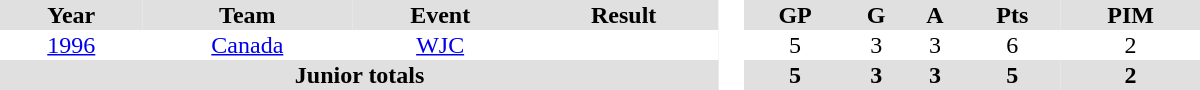<table border="0" cellpadding="1" cellspacing="0" ID="Table3" style="text-align:center; width:50em">
<tr style="text-align:center; background:#e0e0e0;">
<th>Year</th>
<th>Team</th>
<th>Event</th>
<th>Result</th>
<th rowspan="99" bgcolor="#ffffff"> </th>
<th>GP</th>
<th>G</th>
<th>A</th>
<th>Pts</th>
<th>PIM</th>
</tr>
<tr>
<td><a href='#'>1996</a></td>
<td><a href='#'>Canada</a></td>
<td><a href='#'>WJC</a></td>
<td></td>
<td>5</td>
<td>3</td>
<td>3</td>
<td>6</td>
<td>2</td>
</tr>
<tr style="background:#e0e0e0;">
<th colspan=4>Junior totals</th>
<th>5</th>
<th>3</th>
<th>3</th>
<th>5</th>
<th>2</th>
</tr>
</table>
